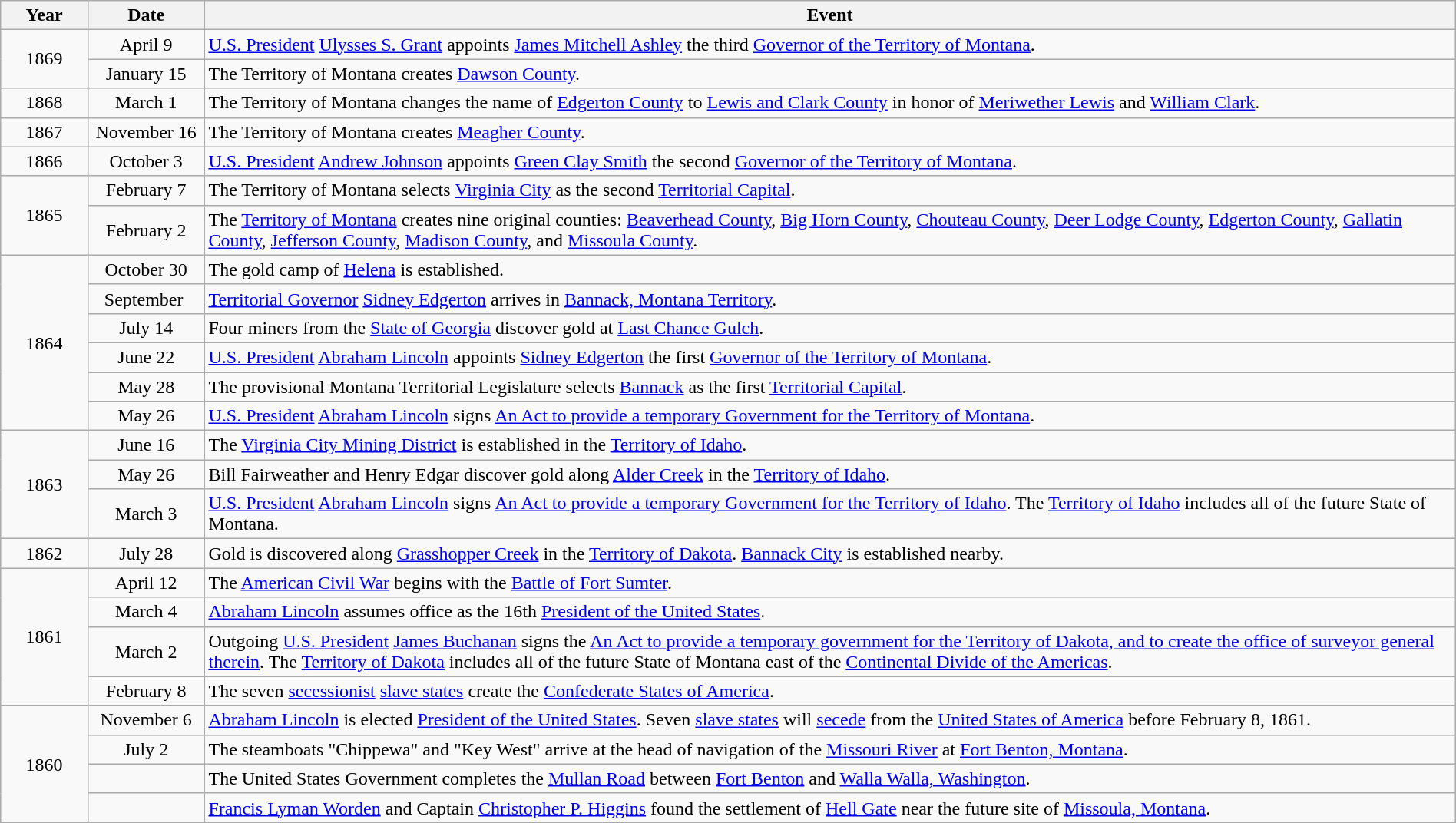<table class="wikitable" style="width:100%;">
<tr>
<th style="width:6%">Year</th>
<th style="width:8%">Date</th>
<th style="width:86%">Event</th>
</tr>
<tr>
<td align=center rowspan=2>1869</td>
<td align=center>April 9</td>
<td><a href='#'>U.S. President</a> <a href='#'>Ulysses S. Grant</a> appoints <a href='#'>James Mitchell Ashley</a> the third <a href='#'>Governor of the Territory of Montana</a>.</td>
</tr>
<tr>
<td align=center>January 15</td>
<td>The Territory of Montana creates <a href='#'>Dawson County</a>.</td>
</tr>
<tr>
<td align=center rowspan=1>1868</td>
<td align=center>March 1</td>
<td>The Territory of Montana changes the name of  <a href='#'>Edgerton County</a> to <a href='#'>Lewis and Clark County</a> in honor of <a href='#'>Meriwether Lewis</a> and <a href='#'>William Clark</a>.</td>
</tr>
<tr>
<td align=center rowspan=1>1867</td>
<td align=center>November 16</td>
<td>The Territory of Montana creates <a href='#'>Meagher County</a>.</td>
</tr>
<tr>
<td align=center rowspan=1>1866</td>
<td align=center>October 3</td>
<td><a href='#'>U.S. President</a> <a href='#'>Andrew Johnson</a> appoints <a href='#'>Green Clay Smith</a> the second <a href='#'>Governor of the Territory of Montana</a>.</td>
</tr>
<tr>
<td align=center rowspan=2>1865</td>
<td align=center>February 7</td>
<td>The Territory of Montana selects <a href='#'>Virginia City</a> as the second <a href='#'>Territorial Capital</a>.</td>
</tr>
<tr>
<td align=center>February 2</td>
<td>The <a href='#'>Territory of Montana</a> creates nine original counties: <a href='#'>Beaverhead County</a>, <a href='#'>Big Horn County</a>, <a href='#'>Chouteau County</a>, <a href='#'>Deer Lodge County</a>, <a href='#'>Edgerton County</a>, <a href='#'>Gallatin County</a>, <a href='#'>Jefferson County</a>, <a href='#'>Madison County</a>, and <a href='#'>Missoula County</a>.</td>
</tr>
<tr>
<td align=center rowspan=6>1864</td>
<td align=center>October 30</td>
<td>The gold camp of <a href='#'>Helena</a> is established.</td>
</tr>
<tr>
<td align=center>September </td>
<td><a href='#'>Territorial Governor</a> <a href='#'>Sidney Edgerton</a> arrives in <a href='#'>Bannack, Montana Territory</a>.</td>
</tr>
<tr>
<td align=center>July 14</td>
<td>Four miners from the <a href='#'>State of Georgia</a> discover gold at <a href='#'>Last Chance Gulch</a>.</td>
</tr>
<tr>
<td align=center>June 22</td>
<td><a href='#'>U.S. President</a> <a href='#'>Abraham Lincoln</a> appoints <a href='#'>Sidney Edgerton</a> the first <a href='#'>Governor of the Territory of Montana</a>.</td>
</tr>
<tr>
<td align=center>May 28</td>
<td>The provisional Montana Territorial Legislature selects <a href='#'>Bannack</a> as the first <a href='#'>Territorial Capital</a>.</td>
</tr>
<tr>
<td align=center>May 26</td>
<td><a href='#'>U.S. President</a> <a href='#'>Abraham Lincoln</a> signs <a href='#'>An Act to provide a temporary Government for the Territory of Montana</a>.</td>
</tr>
<tr>
<td align=center rowspan=3>1863</td>
<td align=center>June 16</td>
<td>The <a href='#'>Virginia City Mining District</a> is established in the <a href='#'>Territory of Idaho</a>.</td>
</tr>
<tr>
<td align=center>May 26</td>
<td>Bill Fairweather and Henry Edgar discover gold along <a href='#'>Alder Creek</a> in the <a href='#'>Territory of Idaho</a>.</td>
</tr>
<tr>
<td align=center>March 3</td>
<td><a href='#'>U.S. President</a> <a href='#'>Abraham Lincoln</a> signs <a href='#'>An Act to provide a temporary Government for the Territory of Idaho</a>.  The <a href='#'>Territory of Idaho</a> includes all of the future State of Montana.</td>
</tr>
<tr>
<td align=center rowspan=1>1862</td>
<td align=center>July 28</td>
<td>Gold is discovered along <a href='#'>Grasshopper Creek</a> in the <a href='#'>Territory of Dakota</a>. <a href='#'>Bannack City</a> is established nearby.</td>
</tr>
<tr>
<td align=center rowspan=4>1861</td>
<td align=center>April 12</td>
<td>The <a href='#'>American Civil War</a> begins with the <a href='#'>Battle of Fort Sumter</a>.</td>
</tr>
<tr>
<td align=center>March 4</td>
<td><a href='#'>Abraham Lincoln</a> assumes office as the 16th <a href='#'>President of the United States</a>.</td>
</tr>
<tr>
<td align=center>March 2</td>
<td>Outgoing <a href='#'>U.S. President</a> <a href='#'>James Buchanan</a> signs the <a href='#'>An Act to provide a temporary government for the Territory of Dakota, and to create the office of surveyor general therein</a>.  The <a href='#'>Territory of Dakota</a> includes all of the future State of Montana east of the <a href='#'>Continental Divide of the Americas</a>.</td>
</tr>
<tr>
<td align=center>February 8</td>
<td>The seven <a href='#'>secessionist</a> <a href='#'>slave states</a> create the <a href='#'>Confederate States of America</a>.</td>
</tr>
<tr>
<td align=center rowspan=4>1860</td>
<td align=center>November 6</td>
<td><a href='#'>Abraham Lincoln</a> is elected <a href='#'>President of the United States</a>.  Seven <a href='#'>slave states</a> will <a href='#'>secede</a> from the <a href='#'>United States of America</a> before February 8, 1861.</td>
</tr>
<tr>
<td align=center>July 2</td>
<td>The steamboats "Chippewa" and "Key West" arrive at the head of navigation of the <a href='#'>Missouri River</a> at <a href='#'>Fort Benton, Montana</a>.</td>
</tr>
<tr>
<td align=center> </td>
<td>The United States Government completes the <a href='#'>Mullan Road</a> between <a href='#'>Fort Benton</a> and <a href='#'>Walla Walla, Washington</a>.</td>
</tr>
<tr>
<td align=center> </td>
<td><a href='#'>Francis Lyman Worden</a> and Captain <a href='#'>Christopher P. Higgins</a> found the settlement of <a href='#'>Hell Gate</a> near the future site of <a href='#'>Missoula, Montana</a>.</td>
</tr>
</table>
